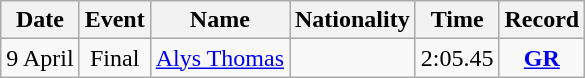<table class=wikitable style=text-align:center>
<tr>
<th>Date</th>
<th>Event</th>
<th>Name</th>
<th>Nationality</th>
<th>Time</th>
<th>Record</th>
</tr>
<tr>
<td>9 April</td>
<td>Final</td>
<td align=left><a href='#'>Alys Thomas</a></td>
<td align=left></td>
<td>2:05.45</td>
<td><strong><a href='#'>GR</a></strong></td>
</tr>
</table>
